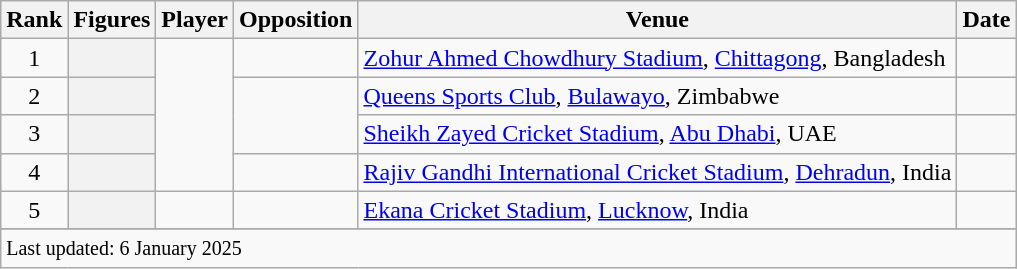<table class="wikitable plainrowheaders sortable">
<tr>
<th scope=col>Rank</th>
<th scope=col>Figures</th>
<th scope=col>Player</th>
<th scope=col>Opposition</th>
<th scope=col>Venue</th>
<th scope=col>Date</th>
</tr>
<tr>
<td align=center>1</td>
<th scope=row style=text-align:center;></th>
<td rowspan=4></td>
<td></td>
<td><a href='#'>Zohur Ahmed Chowdhury Stadium</a>, <a href='#'>Chittagong</a>, Bangladesh</td>
<td></td>
</tr>
<tr>
<td align=center>2</td>
<th scope=row style=text-align:center;></th>
<td rowspan=2></td>
<td><a href='#'>Queens Sports Club</a>, <a href='#'>Bulawayo</a>, Zimbabwe</td>
<td></td>
</tr>
<tr>
<td align=center>3</td>
<th scope=row style=text-align:center;></th>
<td><a href='#'>Sheikh Zayed Cricket Stadium</a>, <a href='#'>Abu Dhabi</a>, UAE</td>
<td></td>
</tr>
<tr>
<td align=center>4</td>
<th scope=row style=text-align:center;></th>
<td></td>
<td><a href='#'>Rajiv Gandhi International Cricket Stadium</a>, <a href='#'>Dehradun</a>, India</td>
<td></td>
</tr>
<tr>
<td align=center>5</td>
<th scope=row style=text-align:center;></th>
<td></td>
<td></td>
<td><a href='#'>Ekana Cricket Stadium</a>, <a href='#'>Lucknow</a>, India</td>
<td></td>
</tr>
<tr>
</tr>
<tr class=sortbottom>
<td colspan=6><small>Last updated: 6 January 2025</small></td>
</tr>
</table>
